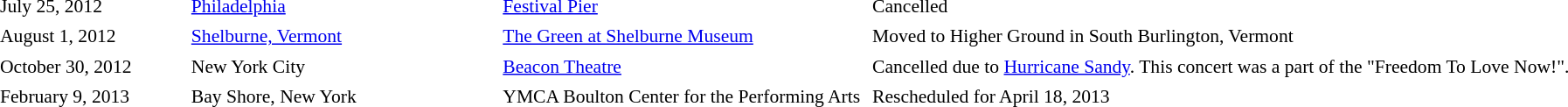<table cellpadding="2" style="border: 0px solid darkgray; font-size:90%">
<tr>
<th width="150"></th>
<th width="250"></th>
<th width="300"></th>
<th width="650"></th>
</tr>
<tr border="0">
<td>July 25, 2012</td>
<td><a href='#'>Philadelphia</a></td>
<td><a href='#'>Festival Pier</a></td>
<td>Cancelled</td>
</tr>
<tr>
<td>August 1, 2012</td>
<td><a href='#'>Shelburne, Vermont</a></td>
<td><a href='#'>The Green at Shelburne Museum</a></td>
<td>Moved to Higher Ground in South Burlington, Vermont</td>
</tr>
<tr>
<td>October 30, 2012</td>
<td>New York City</td>
<td><a href='#'>Beacon Theatre</a></td>
<td>Cancelled due to <a href='#'>Hurricane Sandy</a>. This concert was a part of the "Freedom To Love Now!".</td>
</tr>
<tr>
<td>February 9, 2013</td>
<td>Bay Shore, New York</td>
<td>YMCA Boulton Center for the Performing Arts</td>
<td>Rescheduled for April 18, 2013</td>
</tr>
<tr>
</tr>
</table>
